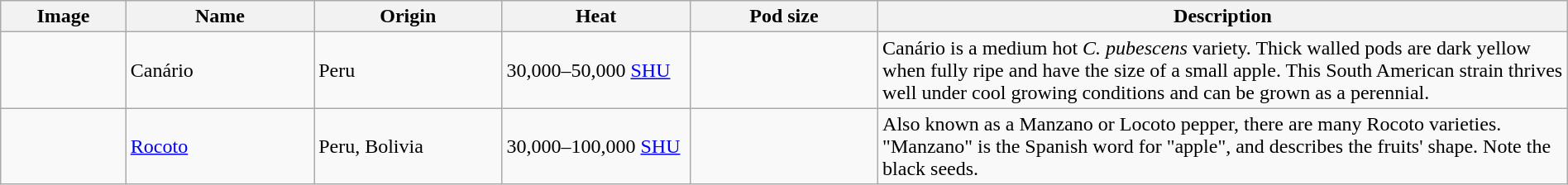<table class="wikitable sortable sticky-header" style="width:100%; height:auto;">
<tr>
<th style="width:8%;" class="unsortable">Image</th>
<th style="width:12%;">Name</th>
<th style="width:12%;">Origin</th>
<th style="width:12%;">Heat</th>
<th style="width:12%;">Pod size</th>
<th style="width:44%;" class="unsortable">Description</th>
</tr>
<tr>
<td></td>
<td>Canário</td>
<td>Peru</td>
<td>30,000–50,000 <a href='#'>SHU</a></td>
<td></td>
<td>Canário is a medium hot <em>C. pubescens</em> variety. Thick walled pods are dark yellow when fully ripe and have the size of a small apple. This South American strain thrives well under cool growing conditions and can be grown as a perennial.</td>
</tr>
<tr>
<td></td>
<td><a href='#'>Rocoto</a></td>
<td>Peru, Bolivia</td>
<td> 30,000–100,000 <a href='#'>SHU</a></td>
<td></td>
<td>Also known as a Manzano or Locoto pepper, there are many Rocoto varieties. "Manzano" is the Spanish word for "apple", and describes the fruits' shape. Note the black seeds.</td>
</tr>
</table>
